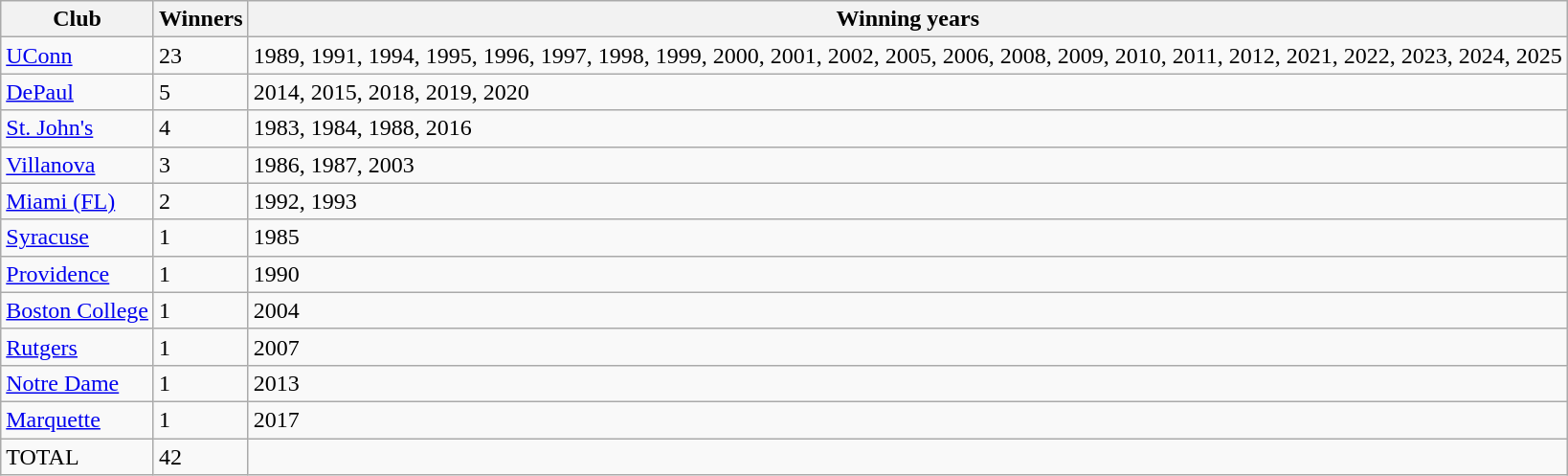<table class="wikitable">
<tr>
<th>Club</th>
<th>Winners</th>
<th>Winning years</th>
</tr>
<tr>
<td><a href='#'>UConn</a></td>
<td>23</td>
<td>1989, 1991, 1994, 1995, 1996, 1997, 1998, 1999, 2000, 2001, 2002, 2005, 2006, 2008, 2009, 2010, 2011, 2012, 2021, 2022, 2023, 2024, 2025</td>
</tr>
<tr>
<td><a href='#'>DePaul</a></td>
<td>5</td>
<td>2014, 2015, 2018, 2019, 2020</td>
</tr>
<tr>
<td><a href='#'>St. John's</a></td>
<td>4</td>
<td>1983, 1984, 1988, 2016</td>
</tr>
<tr>
<td><a href='#'>Villanova</a></td>
<td>3</td>
<td>1986, 1987, 2003</td>
</tr>
<tr>
<td><a href='#'>Miami (FL)</a></td>
<td>2</td>
<td>1992, 1993</td>
</tr>
<tr>
<td><a href='#'>Syracuse</a></td>
<td>1</td>
<td>1985</td>
</tr>
<tr>
<td><a href='#'>Providence</a></td>
<td>1</td>
<td>1990</td>
</tr>
<tr>
<td><a href='#'>Boston College</a></td>
<td>1</td>
<td>2004</td>
</tr>
<tr>
<td><a href='#'>Rutgers</a></td>
<td>1</td>
<td>2007</td>
</tr>
<tr>
<td><a href='#'>Notre Dame</a></td>
<td>1</td>
<td>2013</td>
</tr>
<tr>
<td><a href='#'>Marquette</a></td>
<td>1</td>
<td>2017</td>
</tr>
<tr>
<td>TOTAL</td>
<td>42</td>
<td> </td>
</tr>
</table>
